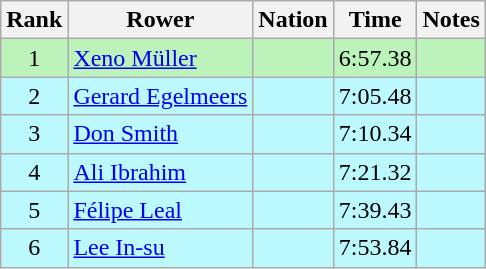<table class="wikitable sortable" style="text-align:center">
<tr>
<th>Rank</th>
<th>Rower</th>
<th>Nation</th>
<th>Time</th>
<th>Notes</th>
</tr>
<tr bgcolor=bbf3bb>
<td>1</td>
<td align=left><a href='#'>Xeno Müller</a></td>
<td align=left></td>
<td>6:57.38</td>
<td></td>
</tr>
<tr bgcolor=bbf9ff>
<td>2</td>
<td align=left><a href='#'>Gerard Egelmeers</a></td>
<td align=left></td>
<td>7:05.48</td>
<td></td>
</tr>
<tr bgcolor=bbf9ff>
<td>3</td>
<td align=left><a href='#'>Don Smith</a></td>
<td align=left></td>
<td>7:10.34</td>
<td></td>
</tr>
<tr bgcolor=bbf9ff>
<td>4</td>
<td align=left><a href='#'>Ali Ibrahim</a></td>
<td align=left></td>
<td>7:21.32</td>
<td></td>
</tr>
<tr bgcolor=bbf9ff>
<td>5</td>
<td align=left><a href='#'>Félipe Leal</a></td>
<td align=left></td>
<td>7:39.43</td>
<td></td>
</tr>
<tr bgcolor=bbf9ff>
<td>6</td>
<td align=left><a href='#'>Lee In-su</a></td>
<td align=left></td>
<td>7:53.84</td>
<td></td>
</tr>
</table>
